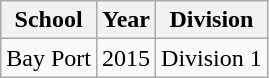<table class="wikitable">
<tr>
<th>School</th>
<th>Year</th>
<th>Division</th>
</tr>
<tr>
<td>Bay Port</td>
<td>2015</td>
<td>Division 1</td>
</tr>
</table>
